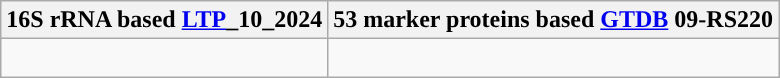<table class="wikitable">
<tr>
<th colspan=1>16S rRNA based <a href='#'>LTP</a>_10_2024</th>
<th colspan=1>53 marker proteins based <a href='#'>GTDB</a> 09-RS220</th>
</tr>
<tr>
<td style="vertical-align:top"><br></td>
<td><br></td>
</tr>
</table>
